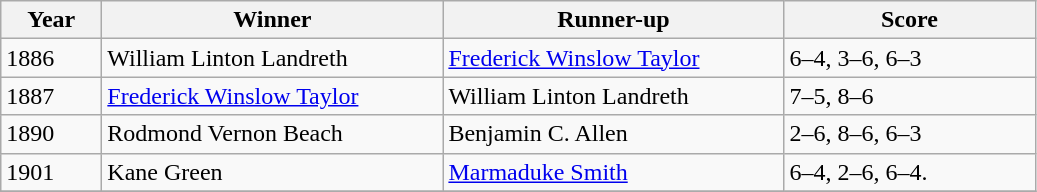<table class="wikitable">
<tr>
<th style="width:60px;">Year</th>
<th style="width:220px;">Winner</th>
<th style="width:220px;">Runner-up</th>
<th style="width:160px;">Score</th>
</tr>
<tr>
<td>1886</td>
<td> William Linton Landreth</td>
<td> <a href='#'>Frederick Winslow Taylor</a></td>
<td>6–4, 3–6, 6–3</td>
</tr>
<tr>
<td>1887</td>
<td> <a href='#'>Frederick Winslow Taylor</a></td>
<td> William Linton Landreth</td>
<td>7–5, 8–6</td>
</tr>
<tr>
<td>1890</td>
<td> Rodmond Vernon Beach</td>
<td>  Benjamin C. Allen</td>
<td>2–6, 8–6, 6–3</td>
</tr>
<tr>
<td>1901</td>
<td> Kane Green</td>
<td> <a href='#'>Marmaduke Smith</a></td>
<td>6–4, 2–6, 6–4.</td>
</tr>
<tr>
</tr>
</table>
